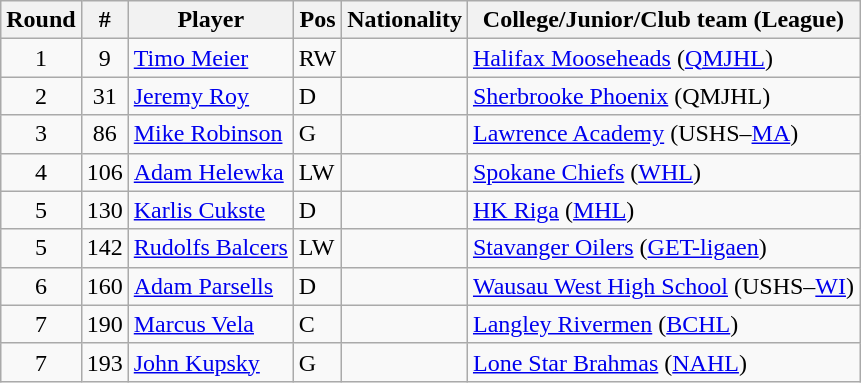<table class="wikitable">
<tr>
<th>Round</th>
<th>#</th>
<th>Player</th>
<th>Pos</th>
<th>Nationality</th>
<th>College/Junior/Club team (League)</th>
</tr>
<tr>
<td style="text-align:center">1</td>
<td style="text-align:center">9</td>
<td><a href='#'>Timo Meier</a></td>
<td>RW</td>
<td></td>
<td><a href='#'>Halifax Mooseheads</a> (<a href='#'>QMJHL</a>)</td>
</tr>
<tr>
<td style="text-align:center">2</td>
<td style="text-align:center">31</td>
<td><a href='#'>Jeremy Roy</a></td>
<td>D</td>
<td></td>
<td><a href='#'>Sherbrooke Phoenix</a> (QMJHL)</td>
</tr>
<tr>
<td style="text-align:center">3</td>
<td style="text-align:center">86</td>
<td><a href='#'>Mike Robinson</a></td>
<td>G</td>
<td></td>
<td><a href='#'>Lawrence Academy</a> (USHS–<a href='#'>MA</a>)</td>
</tr>
<tr>
<td style="text-align:center">4</td>
<td style="text-align:center">106</td>
<td><a href='#'>Adam Helewka</a></td>
<td>LW</td>
<td></td>
<td><a href='#'>Spokane Chiefs</a> (<a href='#'>WHL</a>)</td>
</tr>
<tr>
<td style="text-align:center">5</td>
<td style="text-align:center">130</td>
<td><a href='#'>Karlis Cukste</a></td>
<td>D</td>
<td></td>
<td><a href='#'>HK Riga</a> (<a href='#'>MHL</a>)</td>
</tr>
<tr>
<td style="text-align:center">5</td>
<td style="text-align:center">142</td>
<td><a href='#'>Rudolfs Balcers</a></td>
<td>LW</td>
<td></td>
<td><a href='#'>Stavanger Oilers</a> (<a href='#'>GET-ligaen</a>)</td>
</tr>
<tr>
<td style="text-align:center">6</td>
<td style="text-align:center">160</td>
<td><a href='#'>Adam Parsells</a></td>
<td>D</td>
<td></td>
<td><a href='#'>Wausau West High School</a> (USHS–<a href='#'>WI</a>)</td>
</tr>
<tr>
<td style="text-align:center">7</td>
<td style="text-align:center">190</td>
<td><a href='#'>Marcus Vela</a></td>
<td>C</td>
<td></td>
<td><a href='#'>Langley Rivermen</a> (<a href='#'>BCHL</a>)</td>
</tr>
<tr>
<td style="text-align:center">7</td>
<td style="text-align:center">193</td>
<td><a href='#'>John Kupsky</a></td>
<td>G</td>
<td></td>
<td><a href='#'>Lone Star Brahmas</a> (<a href='#'>NAHL</a>)</td>
</tr>
</table>
